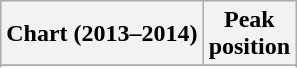<table class="wikitable sortable">
<tr>
<th>Chart (2013–2014)</th>
<th>Peak<br>position</th>
</tr>
<tr>
</tr>
<tr>
</tr>
<tr>
</tr>
<tr>
</tr>
<tr>
</tr>
<tr>
</tr>
</table>
